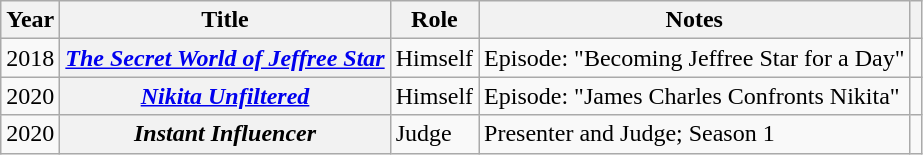<table class="wikitable sortable plainrowheaders">
<tr>
<th scope="col">Year</th>
<th scope="col">Title</th>
<th scope="col">Role</th>
<th scope="col" class="unsortable">Notes</th>
<th scope="col" class="unsortable"></th>
</tr>
<tr>
<td>2018</td>
<th scope="row"><em><a href='#'>The Secret World of Jeffree Star</a></em></th>
<td>Himself</td>
<td>Episode: "Becoming Jeffree Star for a Day"</td>
<td style="text-align:center;"></td>
</tr>
<tr>
<td>2020</td>
<th scope="row"><em><a href='#'>Nikita Unfiltered</a></em></th>
<td>Himself</td>
<td>Episode: "James Charles Confronts Nikita"</td>
<td style="text-align:center;"></td>
</tr>
<tr>
<td>2020</td>
<th scope="row"><em>Instant Influencer</em></th>
<td>Judge</td>
<td>Presenter and Judge; Season 1</td>
<td style="text-align:center;"></td>
</tr>
</table>
